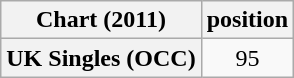<table class="wikitable plainrowheaders">
<tr>
<th scope="col">Chart (2011)</th>
<th scope="col">position</th>
</tr>
<tr>
<th scope="row">UK Singles (OCC)</th>
<td style="text-align:center;">95</td>
</tr>
</table>
